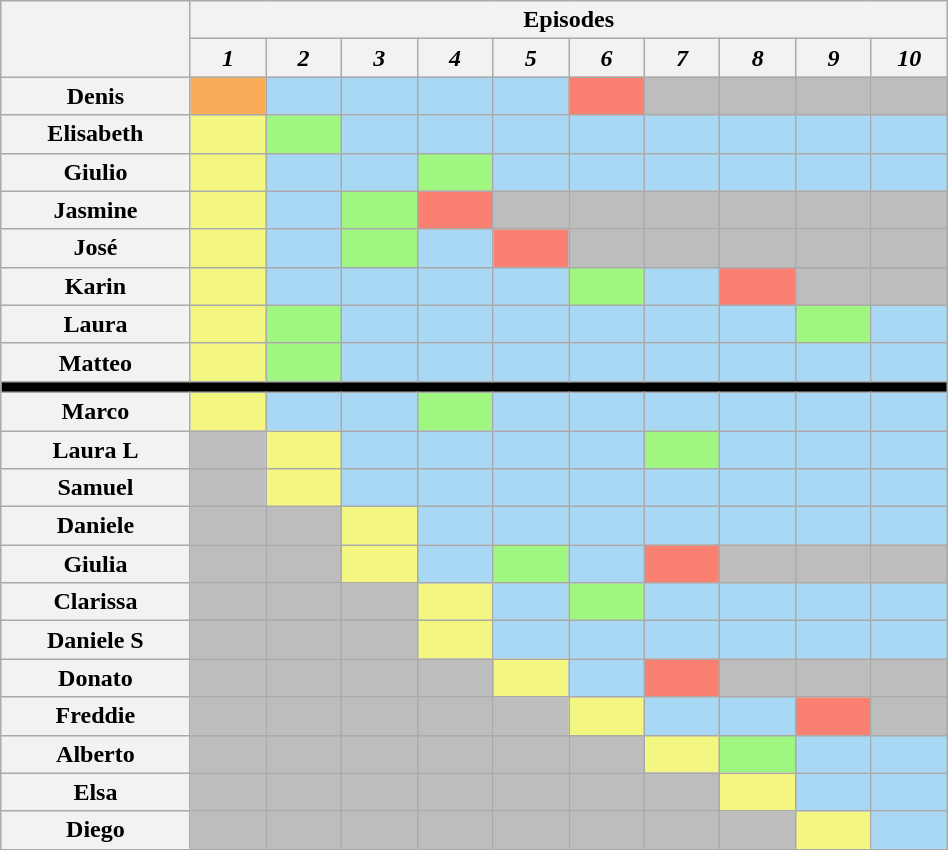<table class="wikitable" style="text-align:center; width:50%;">
<tr>
<th rowspan="2" style="width:15%;"></th>
<th colspan="10" style="text-align:center;">Episodes</th>
</tr>
<tr>
<th style="text-align:center; width:6%;"><em>1</em></th>
<th style="text-align:center; width:6%;"><em>2</em></th>
<th style="text-align:center; width:6%;"><em>3</em></th>
<th style="text-align:center; width:6%;"><em>4</em></th>
<th style="text-align:center; width:6%;"><em>5</em></th>
<th style="text-align:center; width:6%;"><em>6</em></th>
<th style="text-align:center; width:6%;"><em>7</em></th>
<th style="text-align:center; width:6%;"><em>8</em></th>
<th style="text-align:center; width:6%;"><em>9</em></th>
<th style="text-align:center; width:6%;"><em>10</em></th>
</tr>
<tr>
<th>Denis</th>
<td style="background:#FAAC58;"></td>
<td style="background:#A9D8F5;"></td>
<td style="background:#A9D8F5;"></td>
<td style="background:#A9D8F5;"></td>
<td style="background:#A9D8F5;"></td>
<td style="background:#FA8072;"></td>
<td style="background:#BDBDBD;"></td>
<td style="background:#BDBDBD;"></td>
<td style="background:#BDBDBD;"></td>
<td style="background:#BDBDBD;"></td>
</tr>
<tr>
<th>Elisabeth</th>
<td style="background:#F3F781;"></td>
<td style="background:#9FF781;"></td>
<td style="background:#A9D8F5;"></td>
<td style="background:#A9D8F5;"></td>
<td style="background:#A9D8F5;"></td>
<td style="background:#A9D8F5;"></td>
<td style="background:#A9D8F5;"></td>
<td style="background:#A9D8F5;"></td>
<td style="background:#A9D8F5;"></td>
<td style="background:#A9D8F5;"></td>
</tr>
<tr>
<th>Giulio</th>
<td style="background:#F3F781;"></td>
<td style="background:#A9D8F5;"></td>
<td style="background:#A9D8F5;"></td>
<td style="background:#9FF781;"></td>
<td style="background:#A9D8F5;"></td>
<td style="background:#A9D8F5;"></td>
<td style="background:#A9D8F5;"></td>
<td style="background:#A9D8F5;"></td>
<td style="background:#A9D8F5;"></td>
<td style="background:#A9D8F5;"></td>
</tr>
<tr>
<th>Jasmine</th>
<td style="background:#F3F781;"></td>
<td style="background:#A9D8F5;"></td>
<td style="background:#9FF781;"></td>
<td style="background:#FA8072;"></td>
<td style="background:#BDBDBD;"></td>
<td style="background:#BDBDBD;"></td>
<td style="background:#BDBDBD;"></td>
<td style="background:#BDBDBD;"></td>
<td style="background:#BDBDBD;"></td>
<td style="background:#BDBDBD;"></td>
</tr>
<tr>
<th>José</th>
<td style="background:#F3F781;"></td>
<td style="background:#A9D8F5;"></td>
<td style="background:#9FF781;"></td>
<td style="background:#A9D8F5;"></td>
<td style="background:#FA8072;"></td>
<td style="background:#BDBDBD;"></td>
<td style="background:#BDBDBD;"></td>
<td style="background:#BDBDBD;"></td>
<td style="background:#BDBDBD;"></td>
<td style="background:#BDBDBD;"></td>
</tr>
<tr>
<th>Karin</th>
<td style="background:#F3F781;"></td>
<td style="background:#A9D8F5;"></td>
<td style="background:#A9D8F5;"></td>
<td style="background:#A9D8F5;"></td>
<td style="background:#A9D8F5;"></td>
<td style="background:#9FF781;"></td>
<td style="background:#A9D8F5;"></td>
<td style="background:#FA8072;"></td>
<td style="background:#BDBDBD;"></td>
<td style="background:#BDBDBD;"></td>
</tr>
<tr>
<th>Laura</th>
<td style="background:#F3F781;"></td>
<td style="background:#9FF781;"></td>
<td style="background:#A9D8F5;"></td>
<td style="background:#A9D8F5;"></td>
<td style="background:#A9D8F5;"></td>
<td style="background:#A9D8F5;"></td>
<td style="background:#A9D8F5;"></td>
<td style="background:#A9D8F5;"></td>
<td style="background:#9FF781;"></td>
<td style="background:#A9D8F5;"></td>
</tr>
<tr>
<th>Matteo</th>
<td style="background:#F3F781;"></td>
<td style="background:#9FF781;"></td>
<td style="background:#A9D8F5;"></td>
<td style="background:#A9D8F5;"></td>
<td style="background:#A9D8F5;"></td>
<td style="background:#A9D8F5;"></td>
<td style="background:#A9D8F5;"></td>
<td style="background:#A9D8F5;"></td>
<td style="background:#A9D8F5;"></td>
<td style="background:#A9D8F5;"></td>
</tr>
<tr>
<th colspan="11" style="background:#000000;"></th>
</tr>
<tr>
<th>Marco</th>
<th style="background:#F3F781;"></th>
<td style="background:#A9D8F5;"></td>
<td style="background:#A9D8F5;"></td>
<td style="background:#9FF781;"></td>
<td style="background:#A9D8F5;"></td>
<td style="background:#A9D8F5;"></td>
<td style="background:#A9D8F5;"></td>
<td style="background:#A9D8F5;"></td>
<td style="background:#A9D8F5;"></td>
<td style="background:#A9D8F5;"></td>
</tr>
<tr>
<th>Laura L</th>
<th style="background:#BDBDBD;"></th>
<th style="background:#F3F781;"></th>
<td style="background:#A9D8F5;"></td>
<td style="background:#A9D8F5;"></td>
<td style="background:#A9D8F5;"></td>
<td style="background:#A9D8F5;"></td>
<td style="background:#9FF781;"></td>
<td style="background:#A9D8F5;"></td>
<td style="background:#A9D8F5;"></td>
<td style="background:#A9D8F5;"></td>
</tr>
<tr>
<th>Samuel</th>
<th style="background:#BDBDBD;"></th>
<th style="background:#F3F781;"></th>
<td style="background:#A9D8F5;"></td>
<td style="background:#A9D8F5;"></td>
<td style="background:#A9D8F5;"></td>
<td style="background:#A9D8F5;"></td>
<td style="background:#A9D8F5;"></td>
<td style="background:#A9D8F5;"></td>
<td style="background:#A9D8F5;"></td>
<td style="background:#A9D8F5;"></td>
</tr>
<tr>
<th>Daniele</th>
<th style="background:#BDBDBD;"></th>
<th style="background:#BDBDBD;"></th>
<th style="background:#F3F781;"></th>
<td style="background:#A9D8F5;"></td>
<td style="background:#A9D8F5;"></td>
<td style="background:#A9D8F5;"></td>
<td style="background:#A9D8F5;"></td>
<td style="background:#A9D8F5;"></td>
<td style="background:#A9D8F5;"></td>
<td style="background:#A9D8F5;"></td>
</tr>
<tr>
<th>Giulia</th>
<th style="background:#BDBDBD;"></th>
<th style="background:#BDBDBD;"></th>
<th style="background:#F3F781;"></th>
<td style="background:#A9D8F5;"></td>
<td style="background:#9FF781;"></td>
<td style="background:#A9D8F5;"></td>
<td style="background:#FA8072;"></td>
<td style="background:#BDBDBD;"></td>
<td style="background:#BDBDBD;"></td>
<td style="background:#BDBDBD;"></td>
</tr>
<tr>
<th>Clarissa</th>
<th style="background:#BDBDBD;"></th>
<th style="background:#BDBDBD;"></th>
<th style="background:#BDBDBD;"></th>
<th style="background:#F3F781;"></th>
<td style="background:#A9D8F5;"></td>
<td style="background:#9FF781;"></td>
<td style="background:#A9D8F5;"></td>
<td style="background:#A9D8F5;"></td>
<td style="background:#A9D8F5;"></td>
<td style="background:#A9D8F5;"></td>
</tr>
<tr>
<th>Daniele S</th>
<th style="background:#BDBDBD;"></th>
<th style="background:#BDBDBD;"></th>
<th style="background:#BDBDBD;"></th>
<th style="background:#F3F781;"></th>
<td style="background:#A9D8F5;"></td>
<td style="background:#A9D8F5;"></td>
<td style="background:#A9D8F5;"></td>
<td style="background:#A9D8F5;"></td>
<td style="background:#A9D8F5;"></td>
<td style="background:#A9D8F5;"></td>
</tr>
<tr>
<th>Donato</th>
<th style="background:#BDBDBD;"></th>
<th style="background:#BDBDBD;"></th>
<th style="background:#BDBDBD;"></th>
<th style="background:#BDBDBD;"></th>
<th style="background:#F3F781;"></th>
<td style="background:#A9D8F5;"></td>
<td style="background:#FA8072;"></td>
<td style="background:#BDBDBD;"></td>
<td style="background:#BDBDBD;"></td>
<td style="background:#BDBDBD;"></td>
</tr>
<tr>
<th>Freddie</th>
<th style="background:#BDBDBD;"></th>
<th style="background:#BDBDBD;"></th>
<th style="background:#BDBDBD;"></th>
<th style="background:#BDBDBD;"></th>
<th style="background:#BDBDBD;"></th>
<th style="background:#F3F781;"></th>
<td style="background:#A9D8F5;"></td>
<td style="background:#A9D8F5;"></td>
<td style="background:#FA8072;"></td>
<td style="background:#BDBDBD;"></td>
</tr>
<tr>
<th>Alberto</th>
<th style="background:#BDBDBD;"></th>
<th style="background:#BDBDBD;"></th>
<th style="background:#BDBDBD;"></th>
<th style="background:#BDBDBD;"></th>
<td style="background:#BDBDBD;"></td>
<td style="background:#BDBDBD;"></td>
<td style="background:#F3F781;"></td>
<td style="background:#9FF781;"></td>
<td style="background:#A9D8F5;"></td>
<td style="background:#A9D8F5;"></td>
</tr>
<tr>
<th>Elsa</th>
<th style="background:#BDBDBD;"></th>
<th style="background:#BDBDBD;"></th>
<th style="background:#BDBDBD;"></th>
<th style="background:#BDBDBD;"></th>
<td style="background:#BDBDBD;"></td>
<td style="background:#BDBDBD;"></td>
<td style="background:#BDBDBD;"></td>
<td style="background:#F3F781;"></td>
<td style="background:#A9D8F5;"></td>
<td style="background:#A9D8F5;"></td>
</tr>
<tr>
<th>Diego</th>
<th style="background:#BDBDBD;"></th>
<th style="background:#BDBDBD;"></th>
<th style="background:#BDBDBD;"></th>
<th style="background:#BDBDBD;"></th>
<td style="background:#BDBDBD;"></td>
<td style="background:#BDBDBD;"></td>
<td style="background:#BDBDBD;"></td>
<td style="background:#BDBDBD;"></td>
<td style="background:#F3F781;"></td>
<td style="background:#A9D8F5;"></td>
</tr>
</table>
